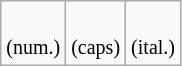<table class=wikitable>
<tr align=center>
<td> <br> <small>(num.)</small></td>
<td> <br> <small>(caps)</small></td>
<td> <br> <small>(ital.)</small></td>
</tr>
</table>
